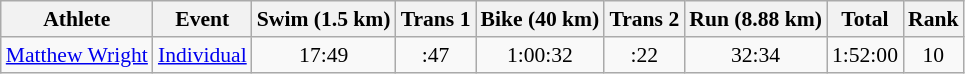<table class="wikitable" style="font-size:90%">
<tr>
<th>Athlete</th>
<th>Event</th>
<th>Swim (1.5 km)</th>
<th>Trans 1</th>
<th>Bike (40 km)</th>
<th>Trans 2</th>
<th>Run (8.88 km)</th>
<th>Total</th>
<th>Rank</th>
</tr>
<tr align=center>
<td align=left><a href='#'>Matthew Wright</a></td>
<td align=left><a href='#'>Individual</a></td>
<td>17:49</td>
<td>:47</td>
<td>1:00:32</td>
<td>:22</td>
<td>32:34</td>
<td>1:52:00</td>
<td>10</td>
</tr>
</table>
